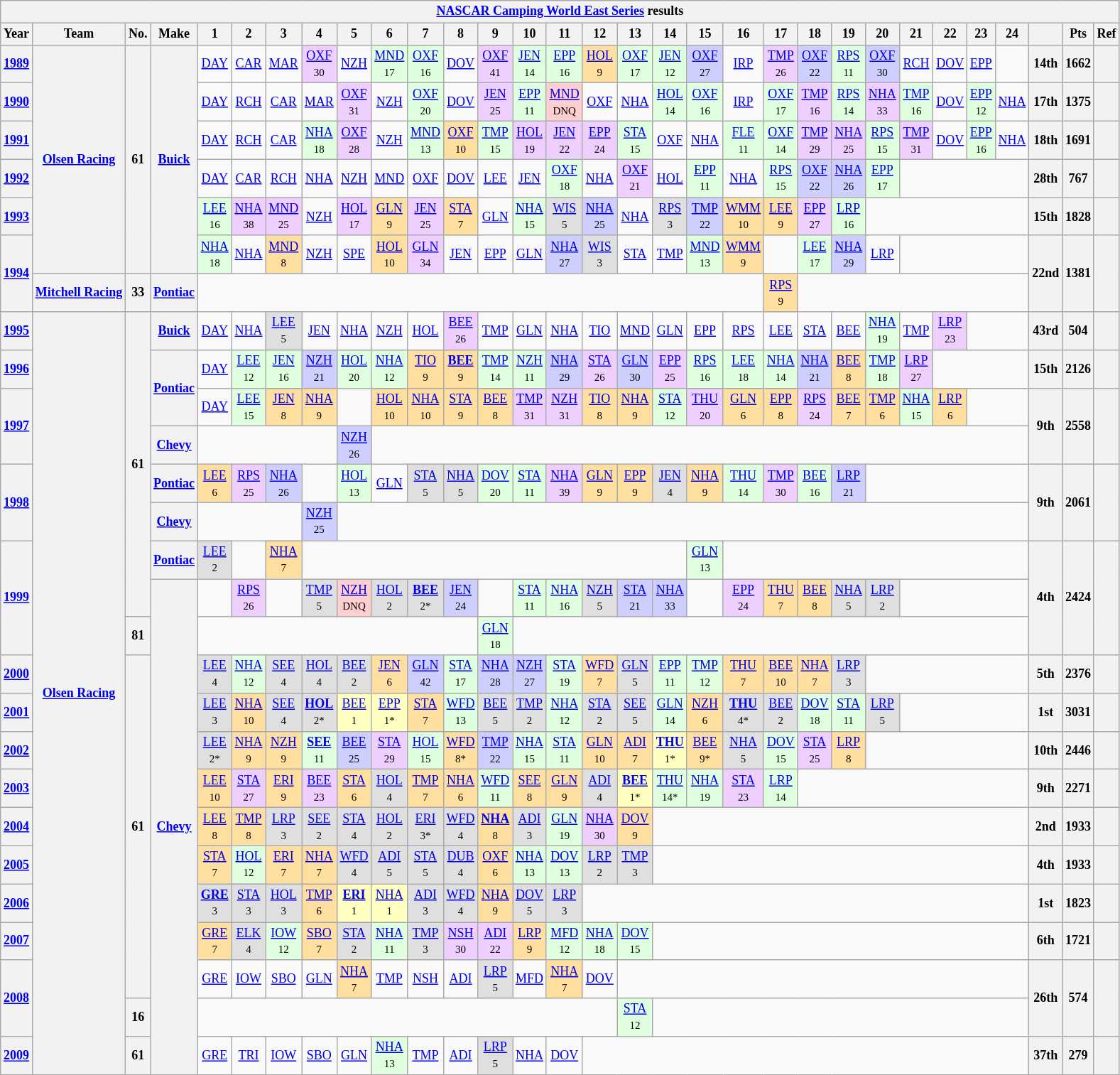<table class="wikitable" style="text-align:center; font-size:75%">
<tr>
<th colspan=31><a href='#'>NASCAR Camping World East Series</a> results</th>
</tr>
<tr>
<th>Year</th>
<th>Team</th>
<th>No.</th>
<th>Make</th>
<th>1</th>
<th>2</th>
<th>3</th>
<th>4</th>
<th>5</th>
<th>6</th>
<th>7</th>
<th>8</th>
<th>9</th>
<th>10</th>
<th>11</th>
<th>12</th>
<th>13</th>
<th>14</th>
<th>15</th>
<th>16</th>
<th>17</th>
<th>18</th>
<th>19</th>
<th>20</th>
<th>21</th>
<th>22</th>
<th>23</th>
<th>24</th>
<th></th>
<th>Pts</th>
<th>Ref</th>
</tr>
<tr>
<th><a href='#'>1989</a></th>
<th rowspan=6><a href='#'>Olsen Racing</a></th>
<th rowspan=6>61</th>
<th rowspan=6><a href='#'>Buick</a></th>
<td><a href='#'>DAY</a></td>
<td><a href='#'>CAR</a></td>
<td><a href='#'>MAR</a></td>
<td style="background:#EFCFFF;"><a href='#'>OXF</a> <br><small>30</small></td>
<td><a href='#'>NZH</a></td>
<td style="background:#DFFFDF;"><a href='#'>MND</a> <br><small>17</small></td>
<td style="background:#DFFFDF;"><a href='#'>OXF</a> <br><small>16</small></td>
<td><a href='#'>DOV</a></td>
<td style="background:#EFCFFF;"><a href='#'>OXF</a> <br><small>41</small></td>
<td style="background:#DFFFDF;"><a href='#'>JEN</a> <br><small>14</small></td>
<td style="background:#DFFFDF;"><a href='#'>EPP</a> <br><small>16</small></td>
<td style="background:#FFDF9F;"><a href='#'>HOL</a> <br><small>9</small></td>
<td style="background:#DFFFDF;"><a href='#'>OXF</a> <br><small>17</small></td>
<td style="background:#DFFFDF;"><a href='#'>JEN</a> <br><small>12</small></td>
<td style="background:#CFCFFF;"><a href='#'>OXF</a> <br><small>27</small></td>
<td><a href='#'>IRP</a></td>
<td style="background:#EFCFFF;"><a href='#'>TMP</a> <br><small>26</small></td>
<td style="background:#CFCFFF;"><a href='#'>OXF</a> <br><small>22</small></td>
<td style="background:#DFFFDF;"><a href='#'>RPS</a> <br><small>11</small></td>
<td style="background:#CFCFFF;"><a href='#'>OXF</a> <br><small>30</small></td>
<td><a href='#'>RCH</a></td>
<td><a href='#'>DOV</a></td>
<td><a href='#'>EPP</a></td>
<td></td>
<th>14th</th>
<th>1662</th>
<th></th>
</tr>
<tr>
<th><a href='#'>1990</a></th>
<td><a href='#'>DAY</a></td>
<td><a href='#'>RCH</a></td>
<td><a href='#'>CAR</a></td>
<td><a href='#'>MAR</a></td>
<td style="background:#EFCFFF;"><a href='#'>OXF</a> <br><small>31</small></td>
<td><a href='#'>NZH</a></td>
<td style="background:#DFFFDF;"><a href='#'>OXF</a> <br><small>20</small></td>
<td><a href='#'>DOV</a></td>
<td style="background:#EFCFFF;"><a href='#'>JEN</a> <br><small>25</small></td>
<td style="background:#DFFFDF;"><a href='#'>EPP</a> <br><small>11</small></td>
<td style="background:#FFCFCF;"><a href='#'>MND</a> <br><small>DNQ</small></td>
<td><a href='#'>OXF</a></td>
<td><a href='#'>NHA</a></td>
<td style="background:#DFFFDF;"><a href='#'>HOL</a> <br><small>14</small></td>
<td style="background:#DFFFDF;"><a href='#'>OXF</a> <br><small>16</small></td>
<td><a href='#'>IRP</a></td>
<td style="background:#DFFFDF;"><a href='#'>OXF</a> <br><small>17</small></td>
<td style="background:#EFCFFF;"><a href='#'>TMP</a> <br><small>16</small></td>
<td style="background:#DFFFDF;"><a href='#'>RPS</a> <br><small>14</small></td>
<td style="background:#EFCFFF;"><a href='#'>NHA</a> <br><small>33</small></td>
<td style="background:#DFFFDF;"><a href='#'>TMP</a> <br><small>16</small></td>
<td><a href='#'>DOV</a></td>
<td style="background:#DFFFDF;"><a href='#'>EPP</a> <br><small>12</small></td>
<td><a href='#'>NHA</a></td>
<th>17th</th>
<th>1375</th>
<th></th>
</tr>
<tr>
<th><a href='#'>1991</a></th>
<td><a href='#'>DAY</a></td>
<td><a href='#'>RCH</a></td>
<td><a href='#'>CAR</a></td>
<td style="background:#DFFFDF;"><a href='#'>NHA</a> <br><small>18</small></td>
<td style="background:#EFCFFF;"><a href='#'>OXF</a> <br><small>28</small></td>
<td><a href='#'>NZH</a></td>
<td style="background:#DFFFDF;"><a href='#'>MND</a> <br><small>13</small></td>
<td style="background:#FFDF9F;"><a href='#'>OXF</a> <br><small>10</small></td>
<td style="background:#DFFFDF;"><a href='#'>TMP</a> <br><small>15</small></td>
<td style="background:#EFCFFF;"><a href='#'>HOL</a> <br><small>19</small></td>
<td style="background:#EFCFFF;"><a href='#'>JEN</a> <br><small>22</small></td>
<td style="background:#EFCFFF;"><a href='#'>EPP</a> <br><small>24</small></td>
<td style="background:#DFFFDF;"><a href='#'>STA</a> <br><small>15</small></td>
<td><a href='#'>OXF</a></td>
<td><a href='#'>NHA</a></td>
<td style="background:#DFFFDF;"><a href='#'>FLE</a> <br><small>11</small></td>
<td style="background:#DFFFDF;"><a href='#'>OXF</a> <br><small>14</small></td>
<td style="background:#EFCFFF;"><a href='#'>TMP</a> <br><small>29</small></td>
<td style="background:#EFCFFF;"><a href='#'>NHA</a> <br><small>25</small></td>
<td style="background:#DFFFDF;"><a href='#'>RPS</a> <br><small>15</small></td>
<td style="background:#EFCFFF;"><a href='#'>TMP</a> <br><small>31</small></td>
<td><a href='#'>DOV</a></td>
<td style="background:#DFFFDF;"><a href='#'>EPP</a> <br><small>16</small></td>
<td><a href='#'>NHA</a></td>
<th>18th</th>
<th>1691</th>
<th></th>
</tr>
<tr>
<th><a href='#'>1992</a></th>
<td><a href='#'>DAY</a></td>
<td><a href='#'>CAR</a></td>
<td><a href='#'>RCH</a></td>
<td><a href='#'>NHA</a></td>
<td><a href='#'>NZH</a></td>
<td><a href='#'>MND</a></td>
<td><a href='#'>OXF</a></td>
<td><a href='#'>DOV</a></td>
<td><a href='#'>LEE</a></td>
<td><a href='#'>JEN</a></td>
<td style="background:#DFFFDF;"><a href='#'>OXF</a> <br><small>18</small></td>
<td><a href='#'>NHA</a></td>
<td style="background:#EFCFFF;"><a href='#'>OXF</a> <br><small>21</small></td>
<td><a href='#'>HOL</a></td>
<td style="background:#DFFFDF;"><a href='#'>EPP</a> <br><small>11</small></td>
<td><a href='#'>NHA</a></td>
<td style="background:#DFFFDF;"><a href='#'>RPS</a> <br><small>15</small></td>
<td style="background:#CFCFFF;"><a href='#'>OXF</a> <br><small>22</small></td>
<td style="background:#CFCFFF;"><a href='#'>NHA</a> <br><small>26</small></td>
<td style="background:#DFFFDF;"><a href='#'>EPP</a> <br><small>17</small></td>
<td colspan=4></td>
<th>28th</th>
<th>767</th>
<th></th>
</tr>
<tr>
<th><a href='#'>1993</a></th>
<td style="background:#DFFFDF;"><a href='#'>LEE</a> <br><small>16</small></td>
<td style="background:#EFCFFF;"><a href='#'>NHA</a> <br><small>38</small></td>
<td style="background:#EFCFFF;"><a href='#'>MND</a> <br><small>25</small></td>
<td><a href='#'>NZH</a></td>
<td style="background:#EFCFFF;"><a href='#'>HOL</a> <br><small>17</small></td>
<td style="background:#FFDF9F;"><a href='#'>GLN</a> <br><small>9</small></td>
<td style="background:#EFCFFF;"><a href='#'>JEN</a> <br><small>25</small></td>
<td style="background:#FFDF9F;"><a href='#'>STA</a> <br><small>7</small></td>
<td><a href='#'>GLN</a></td>
<td style="background:#DFFFDF;"><a href='#'>NHA</a> <br><small>15</small></td>
<td style="background:#DFDFDF;"><a href='#'>WIS</a> <br><small>5</small></td>
<td style="background:#CFCFFF;"><a href='#'>NHA</a> <br><small>25</small></td>
<td><a href='#'>NHA</a></td>
<td style="background:#DFDFDF;"><a href='#'>RPS</a> <br><small>3</small></td>
<td style="background:#CFCFFF;"><a href='#'>TMP</a> <br><small>22</small></td>
<td style="background:#FFDF9F;"><a href='#'>WMM</a> <br><small>10</small></td>
<td style="background:#FFDF9F;"><a href='#'>LEE</a> <br><small>9</small></td>
<td style="background:#EFCFFF;"><a href='#'>EPP</a> <br><small>27</small></td>
<td style="background:#DFFFDF;"><a href='#'>LRP</a> <br><small>16</small></td>
<td colspan=5></td>
<th>15th</th>
<th>1828</th>
<th></th>
</tr>
<tr>
<th rowspan=2><a href='#'>1994</a></th>
<td style="background:#DFFFDF;"><a href='#'>NHA</a> <br><small>18</small></td>
<td><a href='#'>NHA</a></td>
<td style="background:#FFDF9F;"><a href='#'>MND</a> <br><small>8</small></td>
<td><a href='#'>NZH</a></td>
<td><a href='#'>SPE</a></td>
<td style="background:#FFDF9F;"><a href='#'>HOL</a> <br><small>10</small></td>
<td style="background:#EFCFFF;"><a href='#'>GLN</a> <br><small>34</small></td>
<td><a href='#'>JEN</a></td>
<td><a href='#'>EPP</a></td>
<td><a href='#'>GLN</a></td>
<td style="background:#CFCFFF;"><a href='#'>NHA</a> <br><small>27</small></td>
<td style="background:#DFDFDF;"><a href='#'>WIS</a> <br><small>3</small></td>
<td><a href='#'>STA</a></td>
<td><a href='#'>TMP</a></td>
<td style="background:#DFFFDF;"><a href='#'>MND</a> <br><small>13</small></td>
<td style="background:#FFDF9F;"><a href='#'>WMM</a> <br><small>9</small></td>
<td></td>
<td style="background:#DFFFDF;"><a href='#'>LEE</a> <br><small>17</small></td>
<td style="background:#CFCFFF;"><a href='#'>NHA</a> <br><small>29</small></td>
<td><a href='#'>LRP</a></td>
<td colspan=4></td>
<th rowspan=2>22nd</th>
<th rowspan=2>1381</th>
<th rowspan=2></th>
</tr>
<tr>
<th><a href='#'>Mitchell Racing</a></th>
<th>33</th>
<th><a href='#'>Pontiac</a></th>
<td colspan=16></td>
<td style="background:#FFDF9F;"><a href='#'>RPS</a> <br><small>9</small></td>
<td colspan=7></td>
</tr>
<tr>
<th><a href='#'>1995</a></th>
<th rowspan=20><a href='#'>Olsen Racing</a></th>
<th rowspan=8>61</th>
<th><a href='#'>Buick</a></th>
<td><a href='#'>DAY</a></td>
<td><a href='#'>NHA</a></td>
<td style="background:#DFDFDF;"><a href='#'>LEE</a> <br><small>5</small></td>
<td><a href='#'>JEN</a></td>
<td><a href='#'>NHA</a></td>
<td><a href='#'>NZH</a></td>
<td><a href='#'>HOL</a></td>
<td style="background:#EFCFFF;"><a href='#'>BEE</a> <br><small>26</small></td>
<td><a href='#'>TMP</a></td>
<td><a href='#'>GLN</a></td>
<td><a href='#'>NHA</a></td>
<td><a href='#'>TIO</a></td>
<td><a href='#'>MND</a></td>
<td><a href='#'>GLN</a></td>
<td><a href='#'>EPP</a></td>
<td><a href='#'>RPS</a></td>
<td><a href='#'>LEE</a></td>
<td><a href='#'>STA</a></td>
<td><a href='#'>BEE</a></td>
<td style="background:#DFFFDF;"><a href='#'>NHA</a> <br><small>19</small></td>
<td><a href='#'>TMP</a></td>
<td style="background:#EFCFFF;"><a href='#'>LRP</a> <br><small>23</small></td>
<td colspan=2></td>
<th>43rd</th>
<th>504</th>
<th></th>
</tr>
<tr>
<th><a href='#'>1996</a></th>
<th rowspan=2><a href='#'>Pontiac</a></th>
<td><a href='#'>DAY</a></td>
<td style="background:#DFFFDF;"><a href='#'>LEE</a> <br><small>12</small></td>
<td style="background:#DFFFDF;"><a href='#'>JEN</a> <br><small>16</small></td>
<td style="background:#CFCFFF;"><a href='#'>NZH</a> <br><small>21</small></td>
<td style="background:#DFFFDF;"><a href='#'>HOL</a> <br><small>20</small></td>
<td style="background:#DFFFDF;"><a href='#'>NHA</a> <br><small>12</small></td>
<td style="background:#FFDF9F;"><a href='#'>TIO</a> <br><small>9</small></td>
<td style="background:#FFDF9F;"><strong><a href='#'>BEE</a></strong> <br><small>9</small></td>
<td style="background:#DFFFDF;"><a href='#'>TMP</a> <br><small>14</small></td>
<td style="background:#DFFFDF;"><a href='#'>NZH</a> <br><small>11</small></td>
<td style="background:#CFCFFF;"><a href='#'>NHA</a> <br><small>29</small></td>
<td style="background:#EFCFFF;"><a href='#'>STA</a> <br><small>26</small></td>
<td style="background:#CFCFFF;"><a href='#'>GLN</a> <br><small>30</small></td>
<td style="background:#EFCFFF;"><a href='#'>EPP</a> <br><small>25</small></td>
<td style="background:#DFFFDF;"><a href='#'>RPS</a> <br><small>16</small></td>
<td style="background:#DFFFDF;"><a href='#'>LEE</a> <br><small>18</small></td>
<td style="background:#DFFFDF;"><a href='#'>NHA</a> <br><small>14</small></td>
<td style="background:#CFCFFF;"><a href='#'>NHA</a> <br><small>21</small></td>
<td style="background:#FFDF9F;"><a href='#'>BEE</a> <br><small>8</small></td>
<td style="background:#DFFFDF;"><a href='#'>TMP</a> <br><small>18</small></td>
<td style="background:#EFCFFF;"><a href='#'>LRP</a> <br><small>27</small></td>
<td colspan=3></td>
<th>15th</th>
<th>2126</th>
<th></th>
</tr>
<tr>
<th rowspan=2><a href='#'>1997</a></th>
<td><a href='#'>DAY</a></td>
<td style="background:#DFFFDF;"><a href='#'>LEE</a> <br><small>15</small></td>
<td style="background:#FFDF9F;"><a href='#'>JEN</a> <br><small>8</small></td>
<td style="background:#FFDF9F;"><a href='#'>NHA</a> <br><small>9</small></td>
<td></td>
<td style="background:#FFDF9F;"><a href='#'>HOL</a> <br><small>10</small></td>
<td style="background:#FFDF9F;"><a href='#'>NHA</a> <br><small>10</small></td>
<td style="background:#FFDF9F;"><a href='#'>STA</a> <br><small>9</small></td>
<td style="background:#FFDF9F;"><a href='#'>BEE</a> <br><small>8</small></td>
<td style="background:#EFCFFF;"><a href='#'>TMP</a> <br><small>31</small></td>
<td style="background:#EFCFFF;"><a href='#'>NZH</a> <br><small>31</small></td>
<td style="background:#FFDF9F;"><a href='#'>TIO</a> <br><small>8</small></td>
<td style="background:#FFDF9F;"><a href='#'>NHA</a> <br><small>9</small></td>
<td style="background:#DFFFDF;"><a href='#'>STA</a> <br><small>12</small></td>
<td style="background:#EFCFFF;"><a href='#'>THU</a> <br><small>20</small></td>
<td style="background:#FFDF9F;"><a href='#'>GLN</a> <br><small>6</small></td>
<td style="background:#FFDF9F;"><a href='#'>EPP</a> <br><small>8</small></td>
<td style="background:#EFCFFF;"><a href='#'>RPS</a> <br><small>24</small></td>
<td style="background:#FFDF9F;"><a href='#'>BEE</a> <br><small>7</small></td>
<td style="background:#FFDF9F;"><a href='#'>TMP</a> <br><small>6</small></td>
<td style="background:#DFFFDF;"><a href='#'>NHA</a> <br><small>15</small></td>
<td style="background:#FFDF9F;"><a href='#'>LRP</a> <br><small>6</small></td>
<td colspan=2></td>
<th rowspan=2>9th</th>
<th rowspan=2>2558</th>
<th rowspan=2></th>
</tr>
<tr>
<th><a href='#'>Chevy</a></th>
<td colspan=4></td>
<td style="background:#CFCFFF;"><a href='#'>NZH</a> <br><small>26</small></td>
<td colspan=19></td>
</tr>
<tr>
<th rowspan=2><a href='#'>1998</a></th>
<th><a href='#'>Pontiac</a></th>
<td style="background:#FFDF9F;"><a href='#'>LEE</a> <br><small>6</small></td>
<td style="background:#EFCFFF;"><a href='#'>RPS</a> <br><small>25</small></td>
<td style="background:#CFCFFF;"><a href='#'>NHA</a> <br><small>26</small></td>
<td></td>
<td style="background:#DFFFDF;"><a href='#'>HOL</a> <br><small>13</small></td>
<td><a href='#'>GLN</a></td>
<td style="background:#DFDFDF;"><a href='#'>STA</a> <br><small>5</small></td>
<td style="background:#DFDFDF;"><a href='#'>NHA</a> <br><small>5</small></td>
<td style="background:#DFFFDF;"><a href='#'>DOV</a> <br><small>20</small></td>
<td style="background:#DFFFDF;"><a href='#'>STA</a> <br><small>11</small></td>
<td style="background:#EFCFFF;"><a href='#'>NHA</a> <br><small>39</small></td>
<td style="background:#FFDF9F;"><a href='#'>GLN</a> <br><small>9</small></td>
<td style="background:#FFDF9F;"><a href='#'>EPP</a> <br><small>9</small></td>
<td style="background:#DFDFDF;"><a href='#'>JEN</a> <br><small>4</small></td>
<td style="background:#FFDF9F;"><a href='#'>NHA</a> <br><small>9</small></td>
<td style="background:#DFFFDF;"><a href='#'>THU</a> <br><small>14</small></td>
<td style="background:#EFCFFF;"><a href='#'>TMP</a> <br><small>30</small></td>
<td style="background:#DFFFDF;"><a href='#'>BEE</a> <br><small>16</small></td>
<td style="background:#CFCFFF;"><a href='#'>LRP</a> <br><small>21</small></td>
<td colspan=5></td>
<th rowspan=2>9th</th>
<th rowspan=2>2061</th>
<th rowspan=2></th>
</tr>
<tr>
<th><a href='#'>Chevy</a></th>
<td colspan=3></td>
<td style="background:#CFCFFF;"><a href='#'>NZH</a> <br><small>25</small></td>
<td colspan=20></td>
</tr>
<tr>
<th rowspan=3><a href='#'>1999</a></th>
<th><a href='#'>Pontiac</a></th>
<td style="background:#DFDFDF;"><a href='#'>LEE</a> <br><small>2</small></td>
<td></td>
<td style="background:#FFDF9F;"><a href='#'>NHA</a> <br><small>7</small></td>
<td colspan=11></td>
<td style="background:#DFFFDF;"><a href='#'>GLN</a> <br><small>13</small></td>
<td colspan=9></td>
<th rowspan=3>4th</th>
<th rowspan=3>2424</th>
<th rowspan=3></th>
</tr>
<tr>
<th rowspan=13><a href='#'>Chevy</a></th>
<td></td>
<td style="background:#EFCFFF;"><a href='#'>RPS</a> <br><small>26</small></td>
<td></td>
<td style="background:#DFDFDF;"><a href='#'>TMP</a> <br><small>5</small></td>
<td style="background:#FFCFCF;"><a href='#'>NZH</a> <br><small>DNQ</small></td>
<td style="background:#DFDFDF;"><a href='#'>HOL</a> <br><small>2</small></td>
<td style="background:#DFDFDF;"><strong><a href='#'>BEE</a></strong> <br><small>2*</small></td>
<td style="background:#CFCFFF;"><a href='#'>JEN</a> <br><small>24</small></td>
<td></td>
<td style="background:#DFFFDF;"><a href='#'>STA</a> <br><small>11</small></td>
<td style="background:#DFFFDF;"><a href='#'>NHA</a> <br><small>16</small></td>
<td style="background:#DFDFDF;"><a href='#'>NZH</a> <br><small>5</small></td>
<td style="background:#CFCFFF;"><a href='#'>STA</a> <br><small>21</small></td>
<td style="background:#CFCFFF;"><a href='#'>NHA</a> <br><small>33</small></td>
<td></td>
<td style="background:#EFCFFF;"><a href='#'>EPP</a> <br><small>24</small></td>
<td style="background:#FFDF9F;"><a href='#'>THU</a> <br><small>7</small></td>
<td style="background:#FFDF9F;"><a href='#'>BEE</a> <br><small>8</small></td>
<td style="background:#DFDFDF;"><a href='#'>NHA</a> <br><small>5</small></td>
<td style="background:#DFDFDF;"><a href='#'>LRP</a> <br><small>2</small></td>
<td colspan=4></td>
</tr>
<tr>
<th>81</th>
<td colspan=8></td>
<td style="background:#DFFFDF;"><a href='#'>GLN</a> <br><small>18</small></td>
<td colspan=15></td>
</tr>
<tr>
<th><a href='#'>2000</a></th>
<th rowspan=9>61</th>
<td style="background:#DFDFDF;"><a href='#'>LEE</a> <br><small>4</small></td>
<td style="background:#DFFFDF;"><a href='#'>NHA</a> <br><small>12</small></td>
<td style="background:#DFDFDF;"><a href='#'>SEE</a> <br><small>4</small></td>
<td style="background:#DFDFDF;"><a href='#'>HOL</a> <br><small>4</small></td>
<td style="background:#DFDFDF;"><a href='#'>BEE</a> <br><small>2</small></td>
<td style="background:#FFDF9F;"><a href='#'>JEN</a> <br><small>6</small></td>
<td style="background:#CFCFFF;"><a href='#'>GLN</a> <br><small>42</small></td>
<td style="background:#DFFFDF;"><a href='#'>STA</a> <br><small>17</small></td>
<td style="background:#CFCFFF;"><a href='#'>NHA</a> <br><small>28</small></td>
<td style="background:#CFCFFF;"><a href='#'>NZH</a> <br><small>27</small></td>
<td style="background:#DFFFDF;"><a href='#'>STA</a> <br><small>19</small></td>
<td style="background:#FFDF9F;"><a href='#'>WFD</a> <br><small>7</small></td>
<td style="background:#DFDFDF;"><a href='#'>GLN</a> <br><small>5</small></td>
<td style="background:#DFFFDF;"><a href='#'>EPP</a> <br><small>11</small></td>
<td style="background:#DFFFDF;"><a href='#'>TMP</a> <br><small>12</small></td>
<td style="background:#FFDF9F;"><a href='#'>THU</a> <br><small>7</small></td>
<td style="background:#FFDF9F;"><a href='#'>BEE</a> <br><small>10</small></td>
<td style="background:#FFDF9F;"><a href='#'>NHA</a> <br><small>7</small></td>
<td style="background:#DFDFDF;"><a href='#'>LRP</a> <br><small>3</small></td>
<td colspan=5></td>
<th>5th</th>
<th>2376</th>
<th></th>
</tr>
<tr>
<th><a href='#'>2001</a></th>
<td style="background:#DFDFDF;"><a href='#'>LEE</a> <br><small>3</small></td>
<td style="background:#FFDF9F;"><a href='#'>NHA</a> <br><small>10</small></td>
<td style="background:#DFDFDF;"><a href='#'>SEE</a> <br><small>4</small></td>
<td style="background:#DFDFDF;"><strong><a href='#'>HOL</a></strong> <br><small>2*</small></td>
<td style="background:#FFFFBF;"><a href='#'>BEE</a> <br><small>1</small></td>
<td style="background:#FFFFBF;"><a href='#'>EPP</a> <br><small>1*</small></td>
<td style="background:#FFDF9F;"><a href='#'>STA</a> <br><small>7</small></td>
<td style="background:#DFFFDF;"><a href='#'>WFD</a> <br><small>13</small></td>
<td style="background:#DFDFDF;"><a href='#'>BEE</a> <br><small>5</small></td>
<td style="background:#DFDFDF;"><a href='#'>TMP</a> <br><small>2</small></td>
<td style="background:#DFFFDF;"><a href='#'>NHA</a> <br><small>12</small></td>
<td style="background:#DFDFDF;"><a href='#'>STA</a> <br><small>2</small></td>
<td style="background:#DFDFDF;"><a href='#'>SEE</a> <br><small>5</small></td>
<td style="background:#DFFFDF;"><a href='#'>GLN</a> <br><small>14</small></td>
<td style="background:#FFDF9F;"><a href='#'>NZH</a> <br><small>6</small></td>
<td style="background:#DFDFDF;"><strong><a href='#'>THU</a></strong> <br><small>4*</small></td>
<td style="background:#DFDFDF;"><a href='#'>BEE</a> <br><small>2</small></td>
<td style="background:#DFFFDF;"><a href='#'>DOV</a> <br><small>18</small></td>
<td style="background:#DFFFDF;"><a href='#'>STA</a> <br><small>11</small></td>
<td style="background:#DFDFDF;"><a href='#'>LRP</a> <br><small>5</small></td>
<td colspan=4></td>
<th>1st</th>
<th>3031</th>
<th></th>
</tr>
<tr>
<th><a href='#'>2002</a></th>
<td style="background:#DFDFDF;"><a href='#'>LEE</a> <br><small>2*</small></td>
<td style="background:#FFDF9F;"><a href='#'>NHA</a> <br><small>9</small></td>
<td style="background:#FFDF9F;"><a href='#'>NZH</a> <br><small>9</small></td>
<td style="background:#DFFFDF;"><strong><a href='#'>SEE</a></strong> <br><small>11</small></td>
<td style="background:#CFCFFF;"><a href='#'>BEE</a> <br><small>25</small></td>
<td style="background:#EFCFFF;"><a href='#'>STA</a> <br><small>29</small></td>
<td style="background:#DFFFDF;"><a href='#'>HOL</a> <br><small>15</small></td>
<td style="background:#FFDF9F;"><a href='#'>WFD</a> <br><small>8*</small></td>
<td style="background:#CFCFFF;"><a href='#'>TMP</a> <br><small>22</small></td>
<td style="background:#DFFFDF;"><a href='#'>NHA</a> <br><small>15</small></td>
<td style="background:#DFFFDF;"><a href='#'>STA</a> <br><small>11</small></td>
<td style="background:#FFDF9F;"><a href='#'>GLN</a> <br><small>10</small></td>
<td style="background:#FFDF9F;"><a href='#'>ADI</a> <br><small>7</small></td>
<td style="background:#FFFFBF;"><strong><a href='#'>THU</a></strong> <br><small>1*</small></td>
<td style="background:#FFDF9F;"><a href='#'>BEE</a> <br><small>9*</small></td>
<td style="background:#DFDFDF;"><a href='#'>NHA</a> <br><small>5</small></td>
<td style="background:#DFFFDF;"><a href='#'>DOV</a> <br><small>15</small></td>
<td style="background:#EFCFFF;"><a href='#'>STA</a> <br><small>25</small></td>
<td style="background:#FFDF9F;"><a href='#'>LRP</a> <br><small>8</small></td>
<td colspan=5></td>
<th>10th</th>
<th>2446</th>
<th></th>
</tr>
<tr>
<th><a href='#'>2003</a></th>
<td style="background:#FFDF9F;"><a href='#'>LEE</a> <br><small>10</small></td>
<td style="background:#EFCFFF;"><a href='#'>STA</a> <br><small>27</small></td>
<td style="background:#FFDF9F;"><a href='#'>ERI</a> <br><small>9</small></td>
<td style="background:#EFCFFF;"><a href='#'>BEE</a> <br><small>23</small></td>
<td style="background:#FFDF9F;"><a href='#'>STA</a> <br><small>6</small></td>
<td style="background:#DFDFDF;"><a href='#'>HOL</a> <br><small>4</small></td>
<td style="background:#FFDF9F;"><a href='#'>TMP</a> <br><small>7</small></td>
<td style="background:#FFDF9F;"><a href='#'>NHA</a> <br><small>6</small></td>
<td style="background:#DFFFDF;"><a href='#'>WFD</a> <br><small>11</small></td>
<td style="background:#FFDF9F;"><a href='#'>SEE</a> <br><small>8</small></td>
<td style="background:#FFDF9F;"><a href='#'>GLN</a> <br><small>9</small></td>
<td style="background:#DFDFDF;"><a href='#'>ADI</a> <br><small>4</small></td>
<td style="background:#FFFFBF;"><strong><a href='#'>BEE</a></strong> <br><small>1*</small></td>
<td style="background:#DFFFDF;"><a href='#'>THU</a> <br><small>14*</small></td>
<td style="background:#DFFFDF;"><a href='#'>NHA</a> <br><small>19</small></td>
<td style="background:#EFCFFF;"><a href='#'>STA</a> <br><small>23</small></td>
<td style="background:#DFFFDF;"><a href='#'>LRP</a> <br><small>14</small></td>
<td colspan=7></td>
<th>9th</th>
<th>2271</th>
<th></th>
</tr>
<tr>
<th><a href='#'>2004</a></th>
<td style="background:#FFDF9F;"><a href='#'>LEE</a> <br><small>8</small></td>
<td style="background:#FFDF9F;"><a href='#'>TMP</a> <br><small>8</small></td>
<td style="background:#DFDFDF;"><a href='#'>LRP</a> <br><small>3</small></td>
<td style="background:#DFDFDF;"><a href='#'>SEE</a> <br><small>2</small></td>
<td style="background:#DFDFDF;"><a href='#'>STA</a> <br><small>4</small></td>
<td style="background:#DFDFDF;"><a href='#'>HOL</a> <br><small>2</small></td>
<td style="background:#DFDFDF;"><a href='#'>ERI</a> <br><small>3*</small></td>
<td style="background:#DFDFDF;"><a href='#'>WFD</a> <br><small>4</small></td>
<td style="background:#FFDF9F;"><strong><a href='#'>NHA</a></strong> <br><small>8</small></td>
<td style="background:#DFDFDF;"><a href='#'>ADI</a> <br><small>3</small></td>
<td style="background:#DFFFDF;"><a href='#'>GLN</a> <br><small>19</small></td>
<td style="background:#EFCFFF;"><a href='#'>NHA</a> <br><small>30</small></td>
<td style="background:#FFDF9F;"><a href='#'>DOV</a> <br><small>9</small></td>
<td colspan=11></td>
<th>2nd</th>
<th>1933</th>
<th></th>
</tr>
<tr>
<th><a href='#'>2005</a></th>
<td style="background:#FFDF9F;"><a href='#'>STA</a> <br><small>7</small></td>
<td style="background:#DFFFDF;"><a href='#'>HOL</a> <br><small>12</small></td>
<td style="background:#FFDF9F;"><a href='#'>ERI</a> <br><small>7</small></td>
<td style="background:#FFDF9F;"><a href='#'>NHA</a> <br><small>7</small></td>
<td style="background:#DFDFDF;"><a href='#'>WFD</a> <br><small>4</small></td>
<td style="background:#DFDFDF;"><a href='#'>ADI</a> <br><small>5</small></td>
<td style="background:#DFDFDF;"><a href='#'>STA</a> <br><small>5</small></td>
<td style="background:#DFDFDF;"><a href='#'>DUB</a> <br><small>4</small></td>
<td style="background:#FFDF9F;"><a href='#'>OXF</a> <br><small>6</small></td>
<td style="background:#DFFFDF;"><a href='#'>NHA</a> <br><small>13</small></td>
<td style="background:#DFFFDF;"><a href='#'>DOV</a> <br><small>13</small></td>
<td style="background:#DFDFDF;"><a href='#'>LRP</a> <br><small>2</small></td>
<td style="background:#DFDFDF;"><a href='#'>TMP</a> <br><small>3</small></td>
<td colspan=11></td>
<th>4th</th>
<th>1933</th>
<th></th>
</tr>
<tr>
<th><a href='#'>2006</a></th>
<td style="background:#DFDFDF;"><strong><a href='#'>GRE</a></strong> <br><small>3</small></td>
<td style="background:#DFDFDF;"><a href='#'>STA</a> <br><small>3</small></td>
<td style="background:#DFDFDF;"><a href='#'>HOL</a> <br><small>3</small></td>
<td style="background:#FFDF9F;"><a href='#'>TMP</a> <br><small>6</small></td>
<td style="background:#FFFFBF;"><strong><a href='#'>ERI</a></strong> <br><small>1</small></td>
<td style="background:#FFFFBF;"><a href='#'>NHA</a> <br><small>1</small></td>
<td style="background:#DFDFDF;"><a href='#'>ADI</a> <br><small>3</small></td>
<td style="background:#DFDFDF;"><a href='#'>WFD</a> <br><small>4</small></td>
<td style="background:#FFDF9F;"><a href='#'>NHA</a> <br><small>9</small></td>
<td style="background:#DFDFDF;"><a href='#'>DOV</a> <br><small>5</small></td>
<td style="background:#DFDFDF;"><a href='#'>LRP</a> <br><small>3</small></td>
<td colspan=13></td>
<th>1st</th>
<th>1823</th>
<th></th>
</tr>
<tr>
<th><a href='#'>2007</a></th>
<td style="background:#FFDF9F;"><a href='#'>GRE</a> <br><small>7</small></td>
<td style="background:#DFDFDF;"><a href='#'>ELK</a> <br><small>4</small></td>
<td style="background:#DFFFDF;"><a href='#'>IOW</a> <br><small>12</small></td>
<td style="background:#FFDF9F;"><a href='#'>SBO</a> <br><small>7</small></td>
<td style="background:#DFDFDF;"><a href='#'>STA</a> <br><small>2</small></td>
<td style="background:#DFFFDF;"><a href='#'>NHA</a> <br><small>11</small></td>
<td style="background:#DFDFDF;"><a href='#'>TMP</a> <br><small>3</small></td>
<td style="background:#EFCFFF;"><a href='#'>NSH</a> <br><small>30</small></td>
<td style="background:#EFCFFF;"><a href='#'>ADI</a> <br><small>22</small></td>
<td style="background:#FFDF9F;"><a href='#'>LRP</a> <br><small>9</small></td>
<td style="background:#DFFFDF;"><a href='#'>MFD</a> <br><small>12</small></td>
<td style="background:#DFFFDF;"><a href='#'>NHA</a> <br><small>18</small></td>
<td style="background:#DFFFDF;"><a href='#'>DOV</a> <br><small>15</small></td>
<td colspan=11></td>
<th>6th</th>
<th>1721</th>
<th></th>
</tr>
<tr>
<th rowspan=2><a href='#'>2008</a></th>
<td><a href='#'>GRE</a></td>
<td><a href='#'>IOW</a></td>
<td><a href='#'>SBO</a></td>
<td><a href='#'>GLN</a></td>
<td style="background:#FFDF9F;"><a href='#'>NHA</a> <br><small>7</small></td>
<td><a href='#'>TMP</a></td>
<td><a href='#'>NSH</a></td>
<td><a href='#'>ADI</a></td>
<td style="background:#DFDFDF;"><a href='#'>LRP</a> <br><small>5</small></td>
<td><a href='#'>MFD</a></td>
<td style="background:#FFDF9F;"><a href='#'>NHA</a> <br><small>7</small></td>
<td><a href='#'>DOV</a></td>
<td colspan=12></td>
<th rowspan=2>26th</th>
<th rowspan=2>574</th>
<th rowspan=2></th>
</tr>
<tr>
<th>16</th>
<td colspan=12></td>
<td style="background:#DFFFDF;"><a href='#'>STA</a> <br><small>12</small></td>
<td colspan=11></td>
</tr>
<tr>
<th><a href='#'>2009</a></th>
<th>61</th>
<td><a href='#'>GRE</a></td>
<td><a href='#'>TRI</a></td>
<td><a href='#'>IOW</a></td>
<td><a href='#'>SBO</a></td>
<td><a href='#'>GLN</a></td>
<td style="background:#DFFFDF;"><a href='#'>NHA</a> <br><small>13</small></td>
<td><a href='#'>TMP</a></td>
<td><a href='#'>ADI</a></td>
<td style="background:#DFDFDF;"><a href='#'>LRP</a> <br><small>5</small></td>
<td><a href='#'>NHA</a></td>
<td><a href='#'>DOV</a></td>
<td colspan=13></td>
<th>37th</th>
<th>279</th>
<th></th>
</tr>
</table>
